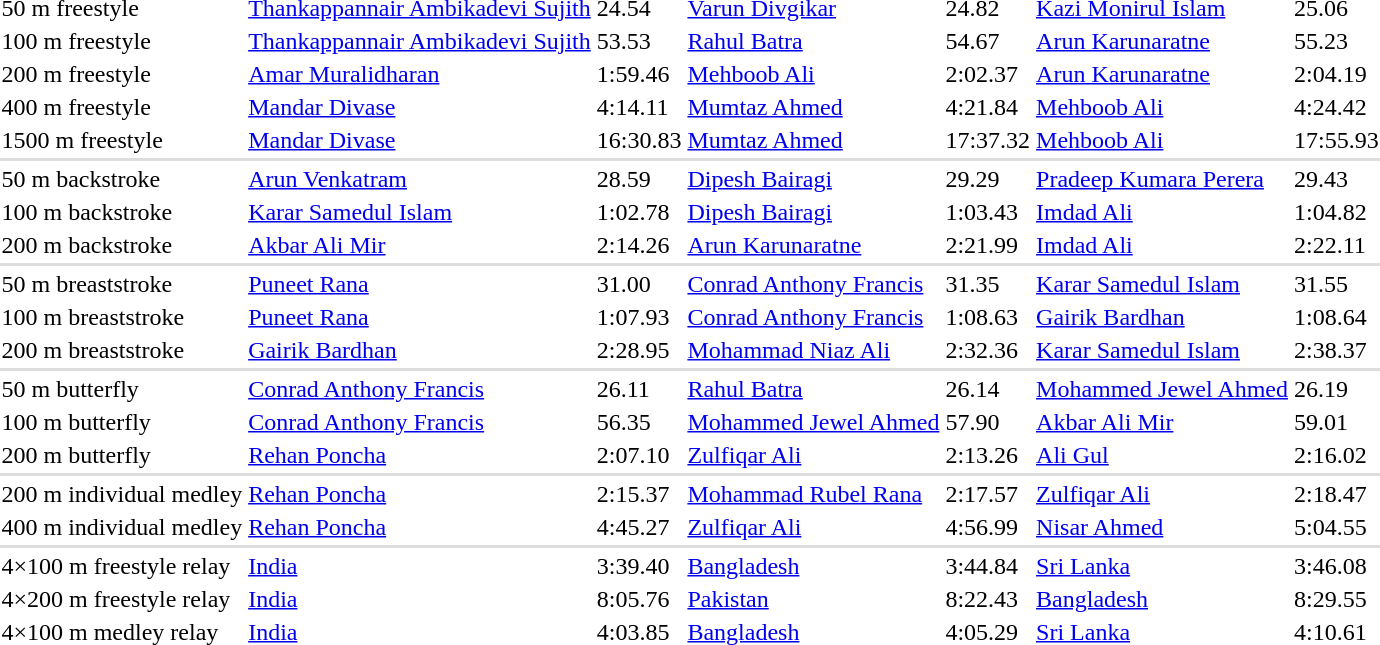<table>
<tr>
<td>50 m freestyle</td>
<td> <a href='#'>Thankappannair Ambikadevi Sujith</a></td>
<td>24.54</td>
<td> <a href='#'>Varun Divgikar</a></td>
<td>24.82</td>
<td> <a href='#'>Kazi Monirul Islam</a></td>
<td>25.06</td>
</tr>
<tr>
<td>100 m freestyle</td>
<td> <a href='#'>Thankappannair Ambikadevi Sujith</a></td>
<td>53.53</td>
<td> <a href='#'>Rahul Batra</a></td>
<td>54.67</td>
<td> <a href='#'>Arun Karunaratne</a></td>
<td>55.23</td>
</tr>
<tr>
<td>200 m freestyle</td>
<td> <a href='#'>Amar Muralidharan</a></td>
<td>1:59.46</td>
<td> <a href='#'>Mehboob Ali</a></td>
<td>2:02.37</td>
<td> <a href='#'>Arun Karunaratne</a></td>
<td>2:04.19</td>
</tr>
<tr>
<td>400 m freestyle</td>
<td> <a href='#'>Mandar Divase</a></td>
<td>4:14.11</td>
<td> <a href='#'>Mumtaz Ahmed</a></td>
<td>4:21.84</td>
<td> <a href='#'>Mehboob Ali</a></td>
<td>4:24.42</td>
</tr>
<tr>
<td>1500 m freestyle</td>
<td> <a href='#'>Mandar Divase</a></td>
<td>16:30.83</td>
<td> <a href='#'>Mumtaz Ahmed</a></td>
<td>17:37.32</td>
<td> <a href='#'>Mehboob Ali</a></td>
<td>17:55.93</td>
</tr>
<tr style="background:#ddd;">
<td colspan=7></td>
</tr>
<tr valign="top">
<td>50 m backstroke</td>
<td> <a href='#'>Arun Venkatram</a></td>
<td>28.59</td>
<td> <a href='#'>Dipesh Bairagi</a></td>
<td>29.29</td>
<td> <a href='#'>Pradeep Kumara Perera</a></td>
<td>29.43</td>
</tr>
<tr>
<td>100 m backstroke</td>
<td> <a href='#'>Karar Samedul Islam</a></td>
<td>1:02.78</td>
<td> <a href='#'>Dipesh Bairagi</a></td>
<td>1:03.43</td>
<td> <a href='#'>Imdad Ali</a></td>
<td>1:04.82</td>
</tr>
<tr>
<td>200 m backstroke</td>
<td> <a href='#'>Akbar Ali Mir</a></td>
<td>2:14.26</td>
<td> <a href='#'>Arun Karunaratne</a></td>
<td>2:21.99</td>
<td> <a href='#'>Imdad Ali</a></td>
<td>2:22.11</td>
</tr>
<tr style="background:#ddd;">
<td colspan=7></td>
</tr>
<tr valign="top">
<td>50 m breaststroke</td>
<td> <a href='#'>Puneet Rana</a></td>
<td>31.00</td>
<td> <a href='#'>Conrad Anthony Francis</a></td>
<td>31.35</td>
<td> <a href='#'>Karar Samedul Islam</a></td>
<td>31.55</td>
</tr>
<tr>
<td>100 m breaststroke</td>
<td> <a href='#'>Puneet Rana</a></td>
<td>1:07.93</td>
<td> <a href='#'>Conrad Anthony Francis</a></td>
<td>1:08.63</td>
<td> <a href='#'>Gairik Bardhan</a></td>
<td>1:08.64</td>
</tr>
<tr>
<td>200 m breaststroke</td>
<td> <a href='#'>Gairik Bardhan</a></td>
<td>2:28.95</td>
<td> <a href='#'>Mohammad Niaz Ali</a></td>
<td>2:32.36</td>
<td> <a href='#'>Karar Samedul Islam</a></td>
<td>2:38.37</td>
</tr>
<tr style="background:#ddd;">
<td colspan=7></td>
</tr>
<tr valign="top">
<td>50 m butterfly</td>
<td> <a href='#'>Conrad Anthony Francis</a></td>
<td>26.11</td>
<td> <a href='#'>Rahul Batra</a></td>
<td>26.14</td>
<td> <a href='#'>Mohammed Jewel Ahmed</a></td>
<td>26.19</td>
</tr>
<tr>
<td>100 m butterfly</td>
<td> <a href='#'>Conrad Anthony Francis</a></td>
<td>56.35</td>
<td> <a href='#'>Mohammed Jewel Ahmed</a></td>
<td>57.90</td>
<td> <a href='#'>Akbar Ali Mir</a></td>
<td>59.01</td>
</tr>
<tr>
<td>200 m butterfly</td>
<td> <a href='#'>Rehan Poncha</a></td>
<td>2:07.10</td>
<td> <a href='#'>Zulfiqar Ali</a></td>
<td>2:13.26</td>
<td> <a href='#'>Ali Gul</a></td>
<td>2:16.02</td>
</tr>
<tr style="background:#ddd;">
<td colspan=7></td>
</tr>
<tr valign="top">
<td>200 m individual medley</td>
<td> <a href='#'>Rehan Poncha</a></td>
<td>2:15.37</td>
<td> <a href='#'>Mohammad Rubel Rana</a></td>
<td>2:17.57</td>
<td> <a href='#'>Zulfiqar Ali</a></td>
<td>2:18.47</td>
</tr>
<tr>
<td>400 m individual medley</td>
<td> <a href='#'>Rehan Poncha</a></td>
<td>4:45.27</td>
<td> <a href='#'>Zulfiqar Ali</a></td>
<td>4:56.99</td>
<td> <a href='#'>Nisar Ahmed</a></td>
<td>5:04.55</td>
</tr>
<tr style="background:#ddd;">
<td colspan=7></td>
</tr>
<tr valign="top">
<td>4×100 m freestyle relay</td>
<td> <a href='#'>India</a></td>
<td>3:39.40</td>
<td> <a href='#'>Bangladesh</a></td>
<td>3:44.84</td>
<td> <a href='#'>Sri Lanka</a></td>
<td>3:46.08</td>
</tr>
<tr>
<td>4×200 m freestyle relay</td>
<td> <a href='#'>India</a></td>
<td>8:05.76</td>
<td> <a href='#'>Pakistan</a></td>
<td>8:22.43</td>
<td> <a href='#'>Bangladesh</a></td>
<td>8:29.55</td>
</tr>
<tr>
<td>4×100 m medley relay</td>
<td> <a href='#'>India</a></td>
<td>4:03.85</td>
<td> <a href='#'>Bangladesh</a></td>
<td>4:05.29</td>
<td> <a href='#'>Sri Lanka</a></td>
<td>4:10.61</td>
</tr>
</table>
